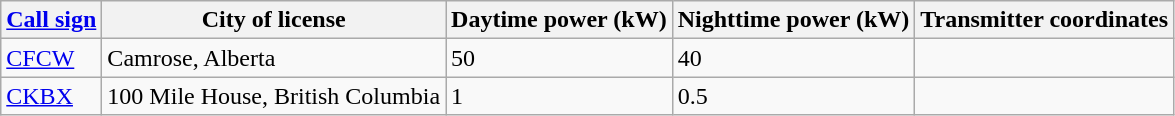<table class="wikitable sortable">
<tr>
<th><a href='#'>Call sign</a></th>
<th>City of license</th>
<th>Daytime power (kW)</th>
<th>Nighttime power (kW)</th>
<th>Transmitter coordinates</th>
</tr>
<tr>
<td><a href='#'>CFCW</a></td>
<td>Camrose, Alberta</td>
<td>50</td>
<td>40</td>
<td></td>
</tr>
<tr>
<td><a href='#'>CKBX</a></td>
<td>100 Mile House, British Columbia</td>
<td>1</td>
<td>0.5</td>
<td></td>
</tr>
</table>
